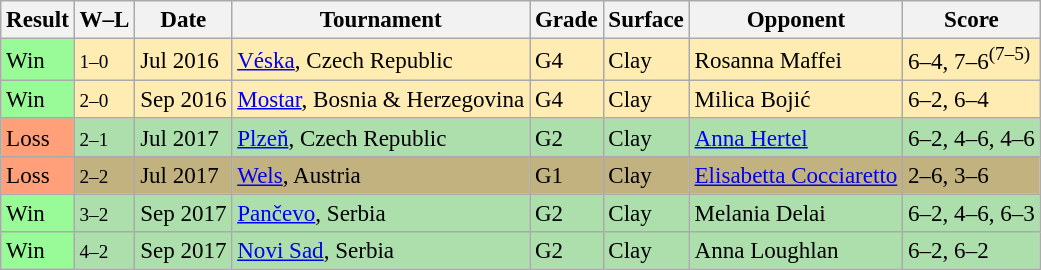<table class="sortable wikitable" style=font-size:96%>
<tr>
<th>Result</th>
<th class="unsortable">W–L</th>
<th>Date</th>
<th>Tournament</th>
<th>Grade</th>
<th>Surface</th>
<th>Opponent</th>
<th class="unsortable">Score</th>
</tr>
<tr bgcolor="#ffecb2">
<td bgcolor="98FB98">Win</td>
<td><small>1–0</small></td>
<td>Jul 2016</td>
<td><a href='#'>Véska</a>, Czech Republic</td>
<td>G4</td>
<td>Clay</td>
<td> Rosanna Maffei</td>
<td>6–4, 7–6<sup>(7–5)</sup></td>
</tr>
<tr bgcolor="#ffecb2">
<td bgcolor="98FB98">Win</td>
<td><small>2–0</small></td>
<td>Sep 2016</td>
<td><a href='#'>Mostar</a>, Bosnia & Herzegovina</td>
<td>G4</td>
<td>Clay</td>
<td> Milica Bojić</td>
<td>6–2, 6–4</td>
</tr>
<tr bgcolor="#ADDFAD">
<td bgcolor="ffa07a">Loss</td>
<td><small>2–1</small></td>
<td>Jul 2017</td>
<td><a href='#'>Plzeň</a>, Czech Republic</td>
<td>G2</td>
<td>Clay</td>
<td> <a href='#'>Anna Hertel</a></td>
<td>6–2, 4–6, 4–6</td>
</tr>
<tr bgcolor="#C2B280">
<td bgcolor="ffa07a">Loss</td>
<td><small>2–2</small></td>
<td>Jul 2017</td>
<td><a href='#'>Wels</a>, Austria</td>
<td>G1</td>
<td>Clay</td>
<td> <a href='#'>Elisabetta Cocciaretto</a></td>
<td>2–6, 3–6</td>
</tr>
<tr bgcolor="#ADDFAD">
<td bgcolor="98FB98">Win</td>
<td><small>3–2</small></td>
<td>Sep 2017</td>
<td><a href='#'>Pančevo</a>, Serbia</td>
<td>G2</td>
<td>Clay</td>
<td> Melania Delai</td>
<td>6–2, 4–6, 6–3</td>
</tr>
<tr bgcolor="#ADDFAD">
<td bgcolor="98FB98">Win</td>
<td><small>4–2</small></td>
<td>Sep 2017</td>
<td><a href='#'>Novi Sad</a>, Serbia</td>
<td>G2</td>
<td>Clay</td>
<td> Anna Loughlan</td>
<td>6–2, 6–2</td>
</tr>
</table>
